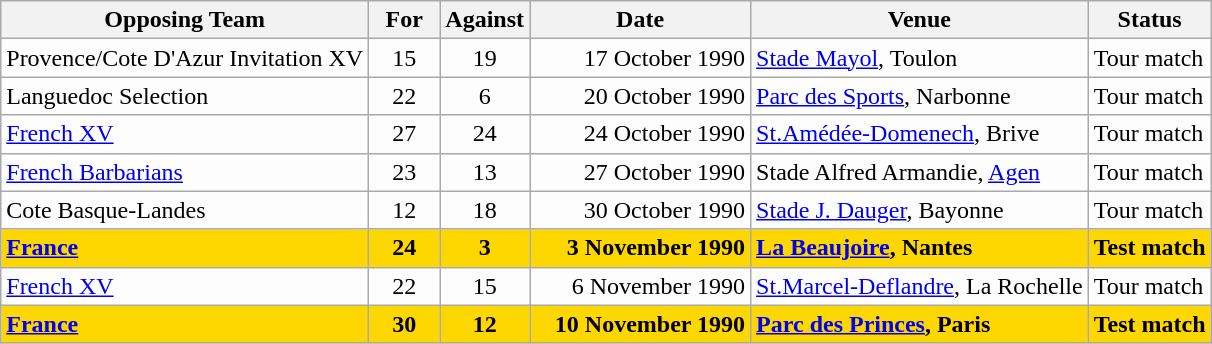<table class=wikitable>
<tr>
<th>Opposing Team</th>
<th>For</th>
<th>Against</th>
<th>Date</th>
<th>Venue</th>
<th>Status</th>
</tr>
<tr bgcolor=#fdfdfd>
<td>Provence/Cote D'Azur Invitation XV</td>
<td align=center width=40>15</td>
<td align=center width=40>19</td>
<td width=140 align=right>17 October 1990</td>
<td><a href='#'>Stade Mayol</a>, Toulon</td>
<td>Tour match</td>
</tr>
<tr bgcolor=#fdfdfd>
<td>Languedoc Selection</td>
<td align=center width=40>22</td>
<td align=center width=40>6</td>
<td width=140 align=right>20 October 1990</td>
<td><a href='#'>Parc des Sports</a>, Narbonne</td>
<td>Tour match</td>
</tr>
<tr bgcolor=#fdfdfd>
<td><a href='#'>French XV</a></td>
<td align=center width=40>27</td>
<td align=center width=40>24</td>
<td width=140 align=right>24 October 1990</td>
<td><a href='#'>St.Amédée-Domenech</a>, Brive</td>
<td>Tour match</td>
</tr>
<tr bgcolor=#fdfdfd>
<td><a href='#'>French Barbarians</a></td>
<td align=center width=40>23</td>
<td align=center width=40>13</td>
<td width=140 align=right>27 October 1990</td>
<td>Stade Alfred Armandie, <a href='#'>Agen</a></td>
<td>Tour match</td>
</tr>
<tr bgcolor=#fdfdfd>
<td>Cote Basque-Landes</td>
<td align=center width=40>12</td>
<td align=center width=40>18</td>
<td width=140 align=right>30 October 1990</td>
<td><a href='#'>Stade J. Dauger</a>, Bayonne</td>
<td>Tour match</td>
</tr>
<tr bgcolor=gold>
<td><strong><a href='#'>France</a></strong></td>
<td align=center width=40><strong>24</strong></td>
<td align=center width=40><strong>3</strong></td>
<td width=140 align=right><strong>3 November 1990</strong></td>
<td><strong><a href='#'>La Beaujoire</a>, Nantes</strong></td>
<td><strong>Test match</strong></td>
</tr>
<tr bgcolor=#fdfdfd>
<td><a href='#'>French XV</a></td>
<td align=center width=40>22</td>
<td align=center width=40>15</td>
<td width=140 align=right>6 November 1990</td>
<td><a href='#'>St.Marcel-Deflandre</a>, La Rochelle</td>
<td>Tour match</td>
</tr>
<tr bgcolor=gold>
<td><strong><a href='#'>France</a></strong></td>
<td align=center width=40><strong>30</strong></td>
<td align=center width=40><strong>12</strong></td>
<td width=140 align=right><strong>10 November 1990</strong></td>
<td><strong><a href='#'>Parc des Princes</a>, Paris</strong></td>
<td><strong>Test match</strong></td>
</tr>
</table>
